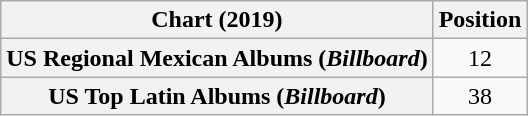<table class="wikitable sortable plainrowheaders" style="text-align:center">
<tr>
<th scope="col">Chart (2019)</th>
<th scope="col">Position</th>
</tr>
<tr>
<th scope="row">US Regional Mexican Albums (<em>Billboard</em>)</th>
<td>12</td>
</tr>
<tr>
<th scope="row">US Top Latin Albums (<em>Billboard</em>)</th>
<td>38</td>
</tr>
</table>
